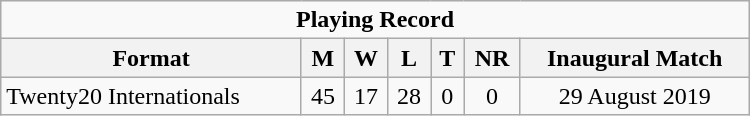<table class="wikitable" style="text-align: center; width: 500px;">
<tr>
<td colspan=7 align="center"><strong>Playing Record</strong></td>
</tr>
<tr>
<th>Format</th>
<th>M</th>
<th>W</th>
<th>L</th>
<th>T</th>
<th>NR</th>
<th>Inaugural Match</th>
</tr>
<tr>
<td align="left">Twenty20 Internationals</td>
<td>45</td>
<td>17</td>
<td>28</td>
<td>0</td>
<td>0</td>
<td>29 August 2019</td>
</tr>
</table>
